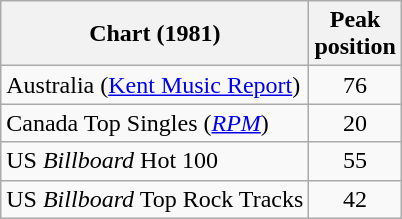<table class="wikitable sortable">
<tr>
<th scope="col">Chart (1981)</th>
<th scope="col">Peak<br>position</th>
</tr>
<tr>
<td>Australia (<a href='#'>Kent Music Report</a>)</td>
<td style="text-align:center;">76</td>
</tr>
<tr>
<td>Canada Top Singles (<em><a href='#'>RPM</a></em>)</td>
<td align="center">20</td>
</tr>
<tr>
<td>US <em>Billboard</em> Hot 100</td>
<td align="center">55</td>
</tr>
<tr>
<td>US <em>Billboard</em> Top Rock Tracks</td>
<td align="center">42</td>
</tr>
</table>
